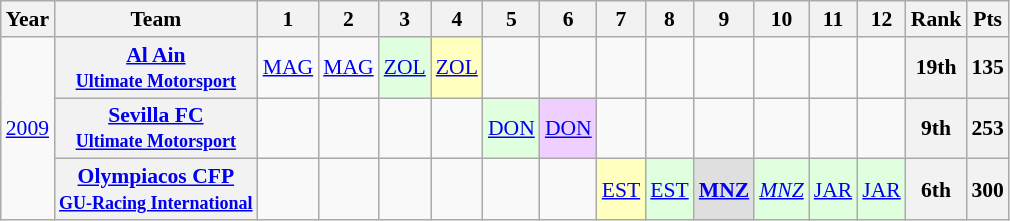<table class="wikitable" style="text-align:center; font-size:90%">
<tr>
<th>Year</th>
<th>Team</th>
<th>1</th>
<th>2</th>
<th>3</th>
<th>4</th>
<th>5</th>
<th>6</th>
<th>7</th>
<th>8</th>
<th>9</th>
<th>10</th>
<th>11</th>
<th>12</th>
<th>Rank</th>
<th>Pts</th>
</tr>
<tr>
<td rowspan=3><a href='#'>2009</a></td>
<th nowrap><a href='#'>Al Ain</a><br><small><a href='#'>Ultimate Motorsport</a></small></th>
<td><a href='#'>MAG</a></td>
<td><a href='#'>MAG</a></td>
<td style="background:#dfffdf;"><a href='#'>ZOL</a>  <br></td>
<td style="background:#ffffbf;"><a href='#'>ZOL</a>  <br></td>
<td></td>
<td></td>
<td></td>
<td></td>
<td></td>
<td></td>
<td></td>
<td></td>
<th>19th</th>
<th>135</th>
</tr>
<tr>
<th nowrap><a href='#'>Sevilla FC</a><br><small><a href='#'>Ultimate Motorsport</a></small></th>
<td></td>
<td></td>
<td></td>
<td></td>
<td style="background:#dfffdf;"><a href='#'>DON</a> <br></td>
<td style="background:#EFCFFF;"><a href='#'>DON</a> <br></td>
<td></td>
<td></td>
<td></td>
<td></td>
<td></td>
<td></td>
<th>9th</th>
<th>253</th>
</tr>
<tr>
<th nowrap><a href='#'>Olympiacos CFP</a><br><small><a href='#'>GU-Racing International</a></small></th>
<td></td>
<td></td>
<td></td>
<td></td>
<td></td>
<td></td>
<td style="background:#ffffbf;"><a href='#'>EST</a> <br></td>
<td style="background:#dfffdf;"><a href='#'>EST</a> <br></td>
<td style="background:#dfdfdf;"><strong><a href='#'>MNZ</a></strong> <br></td>
<td style="background:#dfffdf;"><em><a href='#'>MNZ</a></em> <br></td>
<td style="background:#dfffdf;"><a href='#'>JAR</a>  <br></td>
<td style="background:#dfffdf;"><a href='#'>JAR</a> <br></td>
<th>6th</th>
<th>300</th>
</tr>
</table>
